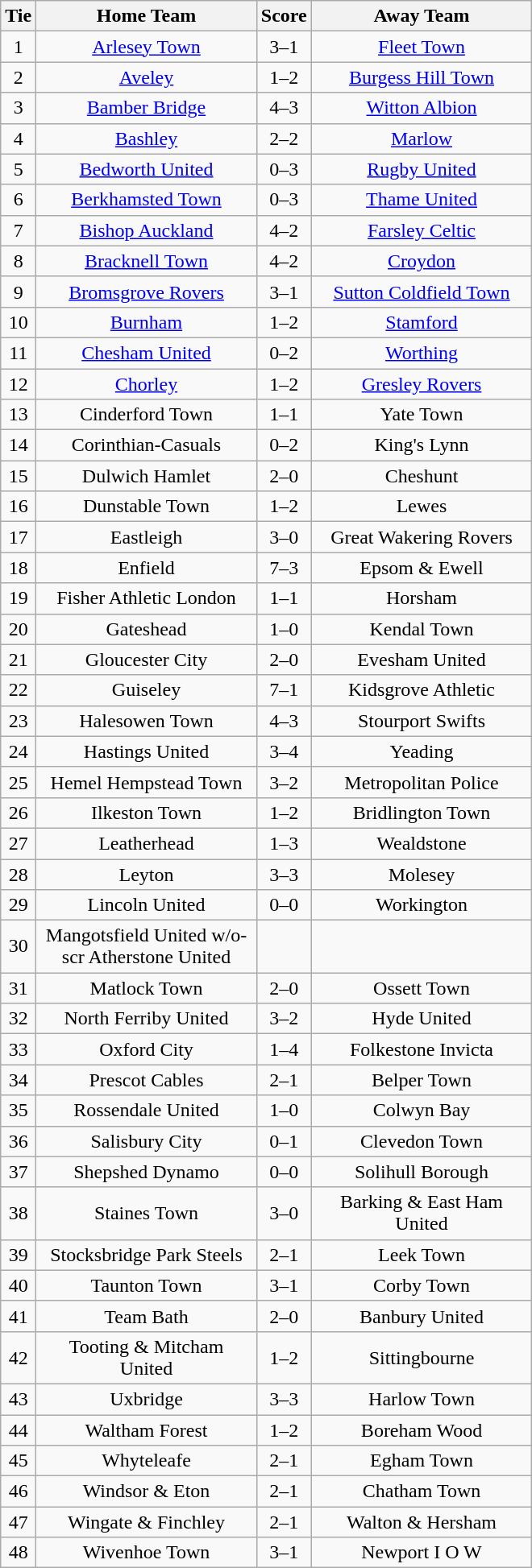<table class="wikitable" style="text-align:center;">
<tr>
<th width=20>Tie</th>
<th width=175>Home Team</th>
<th width=20>Score</th>
<th width=175>Away Team</th>
</tr>
<tr>
<td>1</td>
<td><a href='#'>Arlesey Town</a></td>
<td>3–1</td>
<td><a href='#'>Fleet Town</a></td>
</tr>
<tr>
<td>2</td>
<td><a href='#'>Aveley</a></td>
<td>1–2</td>
<td><a href='#'>Burgess Hill Town</a></td>
</tr>
<tr>
<td>3</td>
<td><a href='#'>Bamber Bridge</a></td>
<td>4–3</td>
<td><a href='#'>Witton Albion</a></td>
</tr>
<tr>
<td>4</td>
<td><a href='#'>Bashley</a></td>
<td>2–2</td>
<td><a href='#'>Marlow</a></td>
</tr>
<tr>
<td>5</td>
<td><a href='#'>Bedworth United</a></td>
<td>0–3</td>
<td><a href='#'>Rugby United</a></td>
</tr>
<tr>
<td>6</td>
<td><a href='#'>Berkhamsted Town</a></td>
<td>0–3</td>
<td><a href='#'>Thame United</a></td>
</tr>
<tr>
<td>7</td>
<td><a href='#'>Bishop Auckland</a></td>
<td>4–2</td>
<td><a href='#'>Farsley Celtic</a></td>
</tr>
<tr>
<td>8</td>
<td><a href='#'>Bracknell Town</a></td>
<td>4–2</td>
<td><a href='#'>Croydon</a></td>
</tr>
<tr>
<td>9</td>
<td><a href='#'>Bromsgrove Rovers</a></td>
<td>3–1</td>
<td><a href='#'>Sutton Coldfield Town</a></td>
</tr>
<tr>
<td>10</td>
<td><a href='#'>Burnham</a></td>
<td>1–2</td>
<td><a href='#'>Stamford</a></td>
</tr>
<tr>
<td>11</td>
<td><a href='#'>Chesham United</a></td>
<td>0–2</td>
<td><a href='#'>Worthing</a></td>
</tr>
<tr>
<td>12</td>
<td><a href='#'>Chorley</a></td>
<td>1–2</td>
<td><a href='#'>Gresley Rovers</a></td>
</tr>
<tr>
<td>13</td>
<td>Cinderford Town</td>
<td>1–1</td>
<td>Yate Town</td>
</tr>
<tr>
<td>14</td>
<td>Corinthian-Casuals</td>
<td>0–2</td>
<td>King's Lynn</td>
</tr>
<tr>
<td>15</td>
<td>Dulwich Hamlet</td>
<td>2–0</td>
<td>Cheshunt</td>
</tr>
<tr>
<td>16</td>
<td>Dunstable Town</td>
<td>1–2</td>
<td>Lewes</td>
</tr>
<tr>
<td>17</td>
<td>Eastleigh</td>
<td>3–0</td>
<td>Great Wakering Rovers</td>
</tr>
<tr>
<td>18</td>
<td>Enfield</td>
<td>7–3</td>
<td>Epsom & Ewell</td>
</tr>
<tr>
<td>19</td>
<td>Fisher Athletic London</td>
<td>1–1</td>
<td>Horsham</td>
</tr>
<tr>
<td>20</td>
<td>Gateshead</td>
<td>1–0</td>
<td>Kendal Town</td>
</tr>
<tr>
<td>21</td>
<td>Gloucester City</td>
<td>2–0</td>
<td>Evesham United</td>
</tr>
<tr>
<td>22</td>
<td>Guiseley</td>
<td>7–1</td>
<td>Kidsgrove Athletic</td>
</tr>
<tr>
<td>23</td>
<td>Halesowen Town</td>
<td>4–3</td>
<td>Stourport Swifts</td>
</tr>
<tr>
<td>24</td>
<td>Hastings United</td>
<td>3–4</td>
<td>Yeading</td>
</tr>
<tr>
<td>25</td>
<td>Hemel Hempstead Town</td>
<td>3–2</td>
<td>Metropolitan Police</td>
</tr>
<tr>
<td>26</td>
<td>Ilkeston Town</td>
<td>1–2</td>
<td>Bridlington Town</td>
</tr>
<tr>
<td>27</td>
<td>Leatherhead</td>
<td>1–3</td>
<td>Wealdstone</td>
</tr>
<tr>
<td>28</td>
<td>Leyton</td>
<td>3–3</td>
<td>Molesey</td>
</tr>
<tr>
<td>29</td>
<td>Lincoln United</td>
<td>0–0</td>
<td>Workington</td>
</tr>
<tr>
<td>30</td>
<td>Mangotsfield United w/o-scr Atherstone United</td>
<td></td>
<td></td>
</tr>
<tr>
<td>31</td>
<td>Matlock Town</td>
<td>2–0</td>
<td>Ossett Town</td>
</tr>
<tr>
<td>32</td>
<td>North Ferriby United</td>
<td>3–2</td>
<td>Hyde United</td>
</tr>
<tr>
<td>33</td>
<td>Oxford City</td>
<td>1–4</td>
<td>Folkestone Invicta</td>
</tr>
<tr>
<td>34</td>
<td>Prescot Cables</td>
<td>2–1</td>
<td>Belper Town</td>
</tr>
<tr>
<td>35</td>
<td>Rossendale United</td>
<td>1–0</td>
<td>Colwyn Bay</td>
</tr>
<tr>
<td>36</td>
<td>Salisbury City</td>
<td>0–1</td>
<td>Clevedon Town</td>
</tr>
<tr>
<td>37</td>
<td>Shepshed Dynamo</td>
<td>0–0</td>
<td>Solihull Borough</td>
</tr>
<tr>
<td>38</td>
<td>Staines Town</td>
<td>3–0</td>
<td>Barking & East Ham United</td>
</tr>
<tr>
<td>39</td>
<td>Stocksbridge Park Steels</td>
<td>2–1</td>
<td>Leek Town</td>
</tr>
<tr>
<td>40</td>
<td>Taunton Town</td>
<td>3–1</td>
<td>Corby Town</td>
</tr>
<tr>
<td>41</td>
<td>Team Bath</td>
<td>2–0</td>
<td>Banbury United</td>
</tr>
<tr>
<td>42</td>
<td>Tooting & Mitcham United</td>
<td>1–2</td>
<td>Sittingbourne</td>
</tr>
<tr>
<td>43</td>
<td>Uxbridge</td>
<td>3–3</td>
<td>Harlow Town</td>
</tr>
<tr>
<td>44</td>
<td>Waltham Forest</td>
<td>1–2</td>
<td>Boreham Wood</td>
</tr>
<tr>
<td>45</td>
<td>Whyteleafe</td>
<td>2–1</td>
<td>Egham Town</td>
</tr>
<tr>
<td>46</td>
<td>Windsor & Eton</td>
<td>2–1</td>
<td>Chatham Town</td>
</tr>
<tr>
<td>47</td>
<td>Wingate & Finchley</td>
<td>2–1</td>
<td>Walton & Hersham</td>
</tr>
<tr>
<td>48</td>
<td>Wivenhoe Town</td>
<td>3–1</td>
<td>Newport I O W</td>
</tr>
</table>
